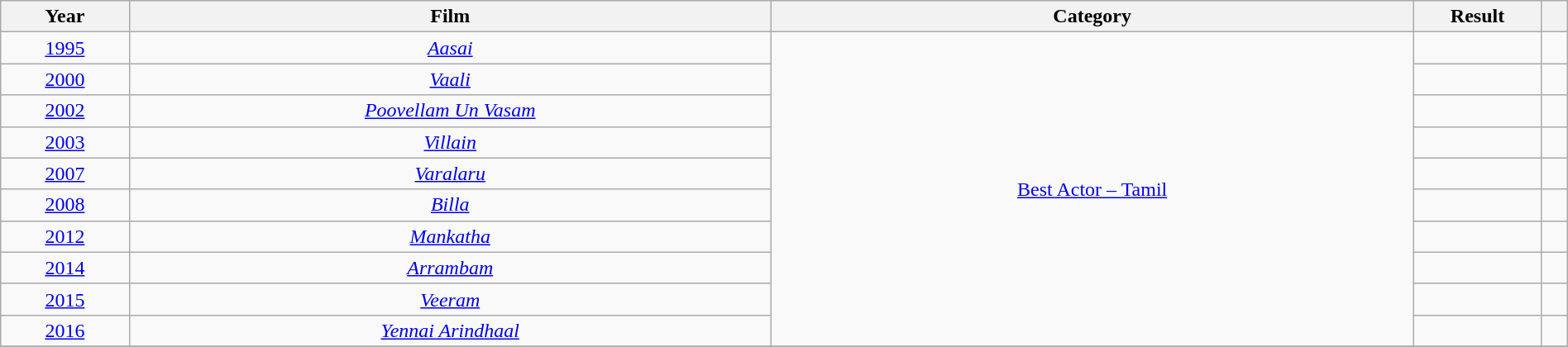<table class="wikitable sortable" style="width:100%;">
<tr>
<th style="width:5%;">Year</th>
<th style="width:25%;">Film</th>
<th style="width:25%;">Category</th>
<th style="width:5%;">Result</th>
<th style="width:1%;" class="unsortable"></th>
</tr>
<tr>
<td style="text-align:center;"><a href='#'>1995</a></td>
<td style="text-align:center;"><em><a href='#'>Aasai</a></em></td>
<td style="text-align:center;" rowspan="10"><a href='#'>Best Actor – Tamil</a></td>
<td></td>
<td></td>
</tr>
<tr>
<td style="text-align:center;"><a href='#'>2000</a></td>
<td style="text-align:center;"><em><a href='#'>Vaali</a></em></td>
<td></td>
<td></td>
</tr>
<tr>
<td style="text-align:center;"><a href='#'>2002</a></td>
<td style="text-align:center;"><em><a href='#'>Poovellam Un Vasam</a></em></td>
<td></td>
<td></td>
</tr>
<tr>
<td style="text-align:center;"><a href='#'>2003</a></td>
<td style="text-align:center;"><em><a href='#'>Villain</a></em></td>
<td></td>
<td></td>
</tr>
<tr>
<td style="text-align:center;"><a href='#'>2007</a></td>
<td style="text-align:center;"><em><a href='#'>Varalaru</a></em></td>
<td></td>
<td></td>
</tr>
<tr>
<td style="text-align:center;"><a href='#'>2008</a></td>
<td style="text-align:center;"><em><a href='#'>Billa</a></em></td>
<td></td>
<td></td>
</tr>
<tr>
<td style="text-align:center;"><a href='#'>2012</a></td>
<td style="text-align:center;"><em><a href='#'>Mankatha</a></em></td>
<td></td>
<td></td>
</tr>
<tr>
<td style="text-align:center;"><a href='#'>2014</a></td>
<td style="text-align:center;"><em><a href='#'>Arrambam</a></em></td>
<td></td>
<td></td>
</tr>
<tr>
<td style="text-align:center;"><a href='#'>2015</a></td>
<td style="text-align:center;"><em><a href='#'>Veeram</a></em></td>
<td></td>
<td></td>
</tr>
<tr>
<td style="text-align:center;"><a href='#'>2016</a></td>
<td style="text-align:center;"><em><a href='#'>Yennai Arindhaal</a></em></td>
<td></td>
<td></td>
</tr>
<tr>
</tr>
</table>
